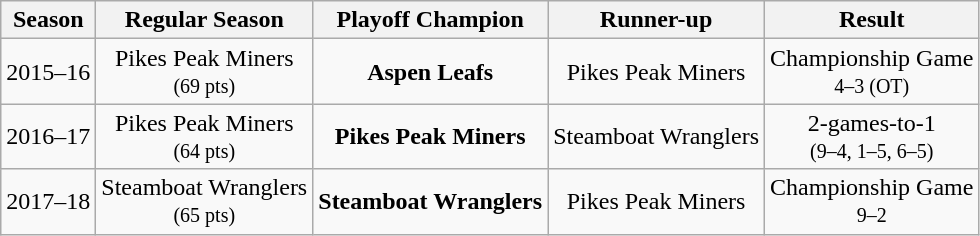<table class="wikitable">
<tr>
<th>Season</th>
<th>Regular Season</th>
<th>Playoff Champion</th>
<th>Runner-up</th>
<th>Result</th>
</tr>
<tr align=center>
<td>2015–16</td>
<td>Pikes Peak Miners<br> <small>(69 pts)</small></td>
<td><strong>Aspen Leafs</strong></td>
<td>Pikes Peak Miners</td>
<td>Championship Game<br><small>4–3 (OT)</small></td>
</tr>
<tr align=center>
<td>2016–17</td>
<td>Pikes Peak Miners<br> <small>(64 pts)</small></td>
<td><strong>Pikes Peak Miners</strong></td>
<td>Steamboat Wranglers</td>
<td>2-games-to-1 <br><small>(9–4, 1–5, 6–5)</small></td>
</tr>
<tr align=center>
<td>2017–18</td>
<td>Steamboat Wranglers<br> <small>(65 pts)</small></td>
<td><strong>Steamboat Wranglers</strong></td>
<td>Pikes Peak Miners</td>
<td>Championship Game<br><small>9–2</small></td>
</tr>
</table>
